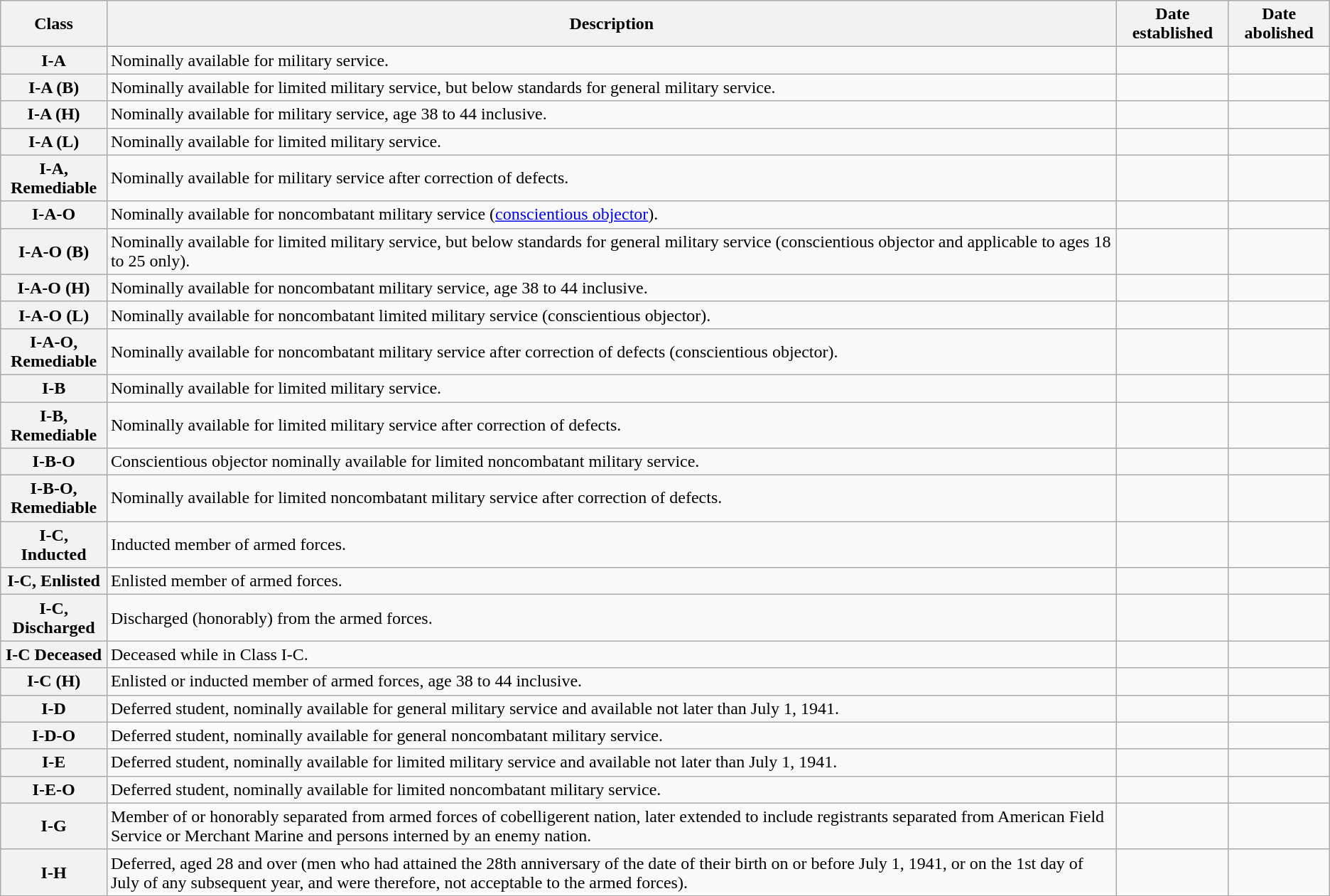<table class="wikitable sortable">
<tr>
<th style="width:8%;">Class</th>
<th>Description</th>
<th>Date established</th>
<th>Date abolished</th>
</tr>
<tr>
<th>I-A</th>
<td>Nominally available for military service.</td>
<td></td>
<td></td>
</tr>
<tr>
<th>I-A (B)</th>
<td>Nominally available for limited military service, but below standards for general military service.</td>
<td></td>
<td></td>
</tr>
<tr>
<th>I-A (H)</th>
<td>Nominally available for military service, age 38 to 44 inclusive.</td>
<td></td>
<td></td>
</tr>
<tr>
<th>I-A (L)</th>
<td>Nominally available for limited military service.</td>
<td></td>
<td></td>
</tr>
<tr>
<th>I-A, Remediable</th>
<td>Nominally available for military service after correction of defects.</td>
<td></td>
<td></td>
</tr>
<tr>
<th>I-A-O</th>
<td>Nominally available for noncombatant military service (<a href='#'>conscientious objector</a>).</td>
<td></td>
<td></td>
</tr>
<tr>
<th>I-A-O (B)</th>
<td>Nominally available for limited military service, but below standards for general military service (conscientious objector and applicable to ages 18 to 25 only).</td>
<td></td>
<td></td>
</tr>
<tr>
<th>I-A-O (H)</th>
<td>Nominally available for noncombatant military service, age 38 to 44 inclusive.</td>
<td></td>
<td></td>
</tr>
<tr>
<th>I-A-O (L)</th>
<td>Nominally available for noncombatant limited military service (conscientious objector).</td>
<td></td>
<td></td>
</tr>
<tr>
<th>I-A-O, Remediable</th>
<td>Nominally available for noncombatant military service after correction of defects (conscientious objector).</td>
<td></td>
<td></td>
</tr>
<tr>
<th>I-B</th>
<td>Nominally available for limited military service.</td>
<td></td>
<td></td>
</tr>
<tr>
<th>I-B, Remediable</th>
<td>Nominally available for limited military service after correction of defects.</td>
<td></td>
<td></td>
</tr>
<tr>
<th>I-B-O</th>
<td>Conscientious objector nominally available for limited noncombatant military service.</td>
<td></td>
<td></td>
</tr>
<tr>
<th>I-B-O, Remediable</th>
<td>Nominally available for limited noncombatant military service after correction of defects.</td>
<td></td>
<td></td>
</tr>
<tr>
<th>I-C, Inducted</th>
<td>Inducted member of armed forces.</td>
<td></td>
<td></td>
</tr>
<tr>
<th>I-C, Enlisted</th>
<td>Enlisted member of armed forces.</td>
<td></td>
<td></td>
</tr>
<tr>
<th>I-C, Discharged</th>
<td>Discharged (honorably) from the armed forces.</td>
<td></td>
<td></td>
</tr>
<tr>
<th>I-C Deceased</th>
<td>Deceased while in Class I-C.</td>
<td></td>
<td></td>
</tr>
<tr>
<th>I-C (H)</th>
<td>Enlisted or inducted member of armed forces, age 38 to 44 inclusive.</td>
<td></td>
<td></td>
</tr>
<tr>
<th>I-D</th>
<td>Deferred student, nominally available for general military service and available not later than July 1, 1941.</td>
<td></td>
<td></td>
</tr>
<tr>
<th>I-D-O</th>
<td>Deferred student, nominally available for general noncombatant military service.</td>
<td></td>
<td></td>
</tr>
<tr>
<th>I-E</th>
<td>Deferred student, nominally available for limited military service and available not later than July 1, 1941.</td>
<td></td>
<td></td>
</tr>
<tr>
<th>I-E-O</th>
<td>Deferred student, nominally available for limited noncombatant military service.</td>
<td></td>
<td></td>
</tr>
<tr>
<th>I-G</th>
<td>Member of or honorably separated from armed forces of cobelligerent nation, later extended to include registrants separated from American Field Service or Merchant Marine and persons interned by an enemy nation.</td>
<td></td>
<td></td>
</tr>
<tr>
<th>I-H</th>
<td>Deferred, aged 28 and over (men who had attained the 28th anniversary of the date of their birth on or before July 1, 1941, or on the 1st day of July of any subsequent year, and were therefore, not acceptable to the armed forces).</td>
<td></td>
<td></td>
</tr>
<tr>
</tr>
</table>
